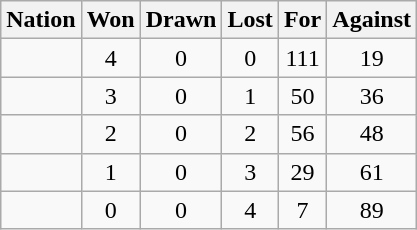<table class="wikitable" style="text-align: center;">
<tr>
<th>Nation</th>
<th>Won</th>
<th>Drawn</th>
<th>Lost</th>
<th>For</th>
<th>Against</th>
</tr>
<tr>
<td align="left"></td>
<td>4</td>
<td>0</td>
<td>0</td>
<td>111</td>
<td>19</td>
</tr>
<tr>
<td align="left"></td>
<td>3</td>
<td>0</td>
<td>1</td>
<td>50</td>
<td>36</td>
</tr>
<tr>
<td align="left"></td>
<td>2</td>
<td>0</td>
<td>2</td>
<td>56</td>
<td>48</td>
</tr>
<tr>
<td align="left"></td>
<td>1</td>
<td>0</td>
<td>3</td>
<td>29</td>
<td>61</td>
</tr>
<tr>
<td align="left"></td>
<td>0</td>
<td>0</td>
<td>4</td>
<td>7</td>
<td>89</td>
</tr>
</table>
